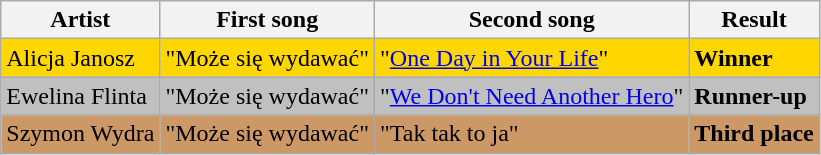<table class=wikitable>
<tr>
<th>Artist</th>
<th>First song</th>
<th>Second song</th>
<th>Result</th>
</tr>
<tr style="background:gold;">
<td>Alicja Janosz</td>
<td>"Może się wydawać"</td>
<td>"<a href='#'>One Day in Your Life</a>"</td>
<td><strong>Winner</strong></td>
</tr>
<tr style="background:silver;">
<td>Ewelina Flinta</td>
<td>"Może się wydawać"</td>
<td>"<a href='#'>We Don't Need Another Hero</a>"</td>
<td><strong>Runner-up</strong></td>
</tr>
<tr style = "background:#c96">
<td>Szymon Wydra</td>
<td>"Może się wydawać"</td>
<td>"Tak tak to ja"</td>
<td><strong>Third place</strong></td>
</tr>
</table>
